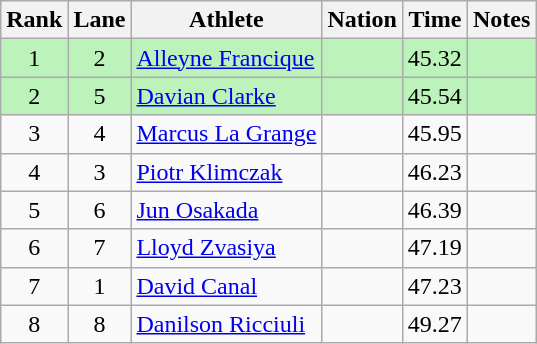<table class="wikitable sortable" style="text-align:center">
<tr>
<th>Rank</th>
<th>Lane</th>
<th>Athlete</th>
<th>Nation</th>
<th>Time</th>
<th>Notes</th>
</tr>
<tr bgcolor=bbf3bb>
<td>1</td>
<td>2</td>
<td align=left><a href='#'>Alleyne Francique</a></td>
<td align=left></td>
<td>45.32</td>
<td></td>
</tr>
<tr bgcolor=bbf3bb>
<td>2</td>
<td>5</td>
<td align=left><a href='#'>Davian Clarke</a></td>
<td align=left></td>
<td>45.54</td>
<td></td>
</tr>
<tr>
<td>3</td>
<td>4</td>
<td align=left><a href='#'>Marcus La Grange</a></td>
<td align=left></td>
<td>45.95</td>
<td></td>
</tr>
<tr>
<td>4</td>
<td>3</td>
<td align=left><a href='#'>Piotr Klimczak</a></td>
<td align=left></td>
<td>46.23</td>
<td></td>
</tr>
<tr>
<td>5</td>
<td>6</td>
<td align=left><a href='#'>Jun Osakada</a></td>
<td align=left></td>
<td>46.39</td>
<td></td>
</tr>
<tr>
<td>6</td>
<td>7</td>
<td align=left><a href='#'>Lloyd Zvasiya</a></td>
<td align=left></td>
<td>47.19</td>
<td></td>
</tr>
<tr>
<td>7</td>
<td>1</td>
<td align=left><a href='#'>David Canal</a></td>
<td align=left></td>
<td>47.23</td>
<td></td>
</tr>
<tr>
<td>8</td>
<td>8</td>
<td align=left><a href='#'>Danilson Ricciuli</a></td>
<td align=left></td>
<td>49.27</td>
<td></td>
</tr>
</table>
